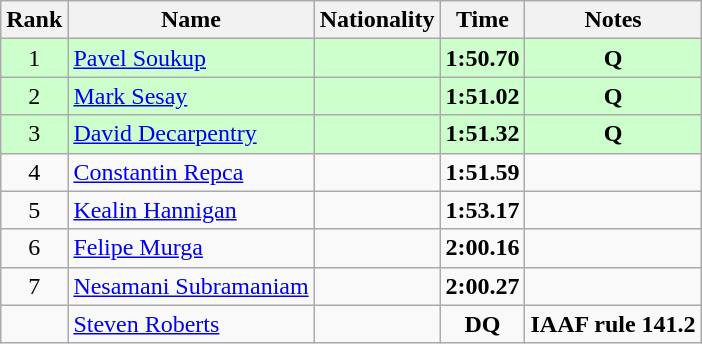<table class="wikitable sortable" style="text-align:center">
<tr>
<th>Rank</th>
<th>Name</th>
<th>Nationality</th>
<th>Time</th>
<th>Notes</th>
</tr>
<tr bgcolor=ccffcc>
<td>1</td>
<td align=left><a href='#'>Pavel Soukup</a></td>
<td align=left></td>
<td><strong>1:50.70</strong></td>
<td><strong>Q</strong></td>
</tr>
<tr bgcolor=ccffcc>
<td>2</td>
<td align=left><a href='#'>Mark Sesay</a></td>
<td align=left></td>
<td><strong>1:51.02</strong></td>
<td><strong>Q</strong></td>
</tr>
<tr bgcolor=ccffcc>
<td>3</td>
<td align=left><a href='#'>David Decarpentry</a></td>
<td align=left></td>
<td><strong>1:51.32</strong></td>
<td><strong>Q</strong></td>
</tr>
<tr>
<td>4</td>
<td align=left><a href='#'>Constantin Repca</a></td>
<td align=left></td>
<td><strong>1:51.59</strong></td>
<td></td>
</tr>
<tr>
<td>5</td>
<td align=left><a href='#'>Kealin Hannigan</a></td>
<td align=left></td>
<td><strong>1:53.17</strong></td>
<td></td>
</tr>
<tr>
<td>6</td>
<td align=left><a href='#'>Felipe Murga</a></td>
<td align=left></td>
<td><strong>2:00.16</strong></td>
<td></td>
</tr>
<tr>
<td>7</td>
<td align=left><a href='#'>Nesamani Subramaniam</a></td>
<td align=left></td>
<td><strong>2:00.27</strong></td>
<td></td>
</tr>
<tr>
<td></td>
<td align=left><a href='#'>Steven Roberts</a></td>
<td align=left></td>
<td><strong>DQ</strong></td>
<td><strong>IAAF rule 141.2</strong></td>
</tr>
</table>
